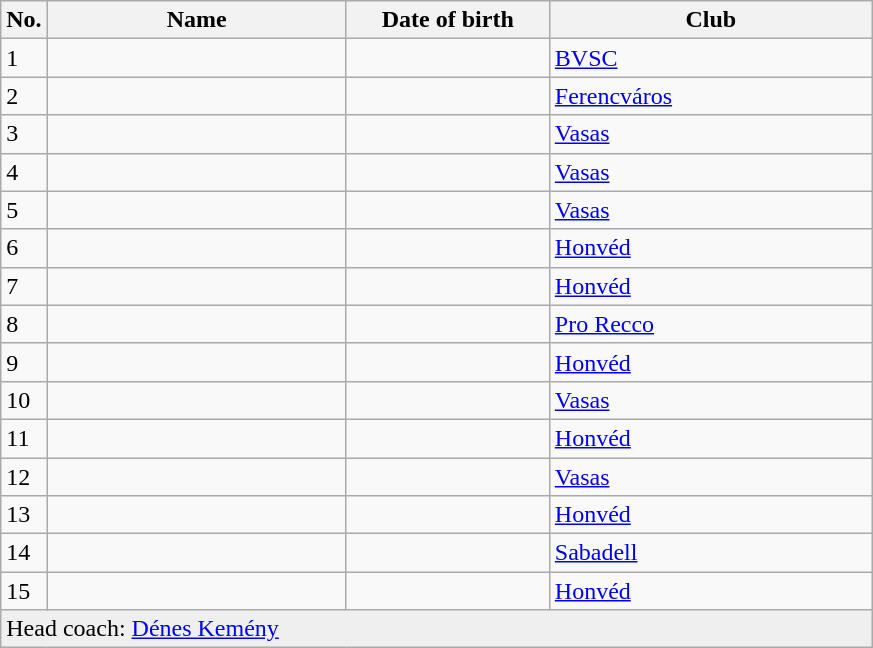<table class=wikitable sortable style=font-size:100%; text-align:center;>
<tr>
<th>No.</th>
<th style=width:12em>Name</th>
<th style=width:8em>Date of birth</th>
<th style=width:13em>Club</th>
</tr>
<tr>
<td>1</td>
<td align=left></td>
<td align=right></td>
<td> <a href='#'>BVSC</a></td>
</tr>
<tr>
<td>2</td>
<td align=left></td>
<td align=right></td>
<td> <a href='#'>Ferencváros</a></td>
</tr>
<tr>
<td>3</td>
<td align=left></td>
<td align=right></td>
<td> <a href='#'>Vasas</a></td>
</tr>
<tr>
<td>4</td>
<td align=left></td>
<td align=right></td>
<td> <a href='#'>Vasas</a></td>
</tr>
<tr>
<td>5</td>
<td align=left></td>
<td align=right></td>
<td> <a href='#'>Vasas</a></td>
</tr>
<tr>
<td>6</td>
<td align=left></td>
<td align=right></td>
<td> <a href='#'>Honvéd</a></td>
</tr>
<tr>
<td>7</td>
<td align=left></td>
<td align=right></td>
<td> <a href='#'>Honvéd</a></td>
</tr>
<tr>
<td>8</td>
<td align=left></td>
<td align=right></td>
<td> <a href='#'>Pro Recco</a></td>
</tr>
<tr>
<td>9</td>
<td align=left></td>
<td align=right></td>
<td> <a href='#'>Honvéd</a></td>
</tr>
<tr>
<td>10</td>
<td align=left></td>
<td align=right></td>
<td> <a href='#'>Vasas</a></td>
</tr>
<tr>
<td>11</td>
<td align=left></td>
<td align=right></td>
<td> <a href='#'>Honvéd</a></td>
</tr>
<tr>
<td>12</td>
<td align=left></td>
<td align=right></td>
<td> <a href='#'>Vasas</a></td>
</tr>
<tr>
<td>13</td>
<td align=left></td>
<td align=right></td>
<td> <a href='#'>Honvéd</a></td>
</tr>
<tr>
<td>14</td>
<td align=left></td>
<td align=right></td>
<td> <a href='#'>Sabadell</a></td>
</tr>
<tr>
<td>15</td>
<td align=left></td>
<td align=right></td>
<td> <a href='#'>Honvéd</a></td>
</tr>
<tr style="background:#efefef;">
<td colspan="4" style="text-align:left;">Head coach: <a href='#'>Dénes Kemény</a></td>
</tr>
</table>
